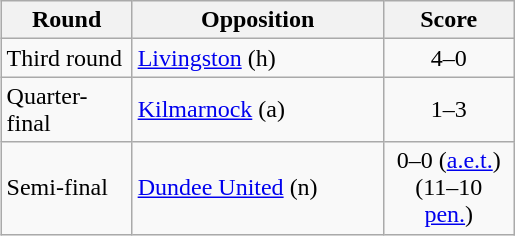<table class="wikitable" style="text-align:left;margin-left:1em;float:right">
<tr>
<th width=80>Round</th>
<th width=160>Opposition</th>
<th width=80>Score</th>
</tr>
<tr>
<td>Third round</td>
<td><a href='#'>Livingston</a> (h)</td>
<td align=center>4–0</td>
</tr>
<tr>
<td>Quarter-final</td>
<td><a href='#'>Kilmarnock</a> (a)</td>
<td align=center>1–3</td>
</tr>
<tr>
<td>Semi-final</td>
<td><a href='#'>Dundee United</a> (n)</td>
<td align=center>0–0 (<a href='#'>a.e.t.</a>)<br> (11–10 <a href='#'>pen.</a>)</td>
</tr>
</table>
